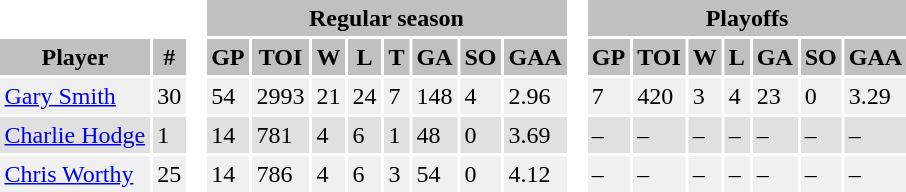<table BORDER="0" CELLPADDING="3" CELLSPACING="2" ID="Table1">
<tr ALIGN="center" bgcolor="#c0c0c0">
<th ALIGN="center" colspan="2" bgcolor="#ffffff"> </th>
<th ALIGN="center" rowspan="99" bgcolor="#ffffff"> </th>
<th ALIGN="center" colspan="8">Regular season</th>
<th ALIGN="center" rowspan="99" bgcolor="#ffffff"> </th>
<th ALIGN="center" colspan="7">Playoffs</th>
</tr>
<tr ALIGN="center" bgcolor="#c0c0c0">
<th ALIGN="center">Player</th>
<th ALIGN="center">#</th>
<th ALIGN="center">GP</th>
<th ALIGN="center">TOI</th>
<th ALIGN="center">W</th>
<th ALIGN="center">L</th>
<th ALIGN="center">T</th>
<th ALIGN="center">GA</th>
<th ALIGN="center">SO</th>
<th ALIGN="center">GAA</th>
<th ALIGN="center">GP</th>
<th ALIGN="center">TOI</th>
<th ALIGN="center">W</th>
<th ALIGN="center">L</th>
<th ALIGN="center">GA</th>
<th ALIGN="center">SO</th>
<th ALIGN="center">GAA</th>
</tr>
<tr bgcolor="#f0f0f0">
<td><a href='#'>Gary Smith</a></td>
<td>30</td>
<td>54</td>
<td>2993</td>
<td>21</td>
<td>24</td>
<td>7</td>
<td>148</td>
<td>4</td>
<td>2.96</td>
<td>7</td>
<td>420</td>
<td>3</td>
<td>4</td>
<td>23</td>
<td>0</td>
<td>3.29</td>
</tr>
<tr bgcolor="#e0e0e0">
<td><a href='#'>Charlie Hodge</a></td>
<td>1</td>
<td>14</td>
<td>781</td>
<td>4</td>
<td>6</td>
<td>1</td>
<td>48</td>
<td>0</td>
<td>3.69</td>
<td>–</td>
<td>–</td>
<td>–</td>
<td>–</td>
<td>–</td>
<td>–</td>
<td>–</td>
</tr>
<tr bgcolor="#f0f0f0">
<td><a href='#'>Chris Worthy</a></td>
<td>25</td>
<td>14</td>
<td>786</td>
<td>4</td>
<td>6</td>
<td>3</td>
<td>54</td>
<td>0</td>
<td>4.12</td>
<td>–</td>
<td>–</td>
<td>–</td>
<td>–</td>
<td>–</td>
<td>–</td>
<td>–</td>
</tr>
</table>
